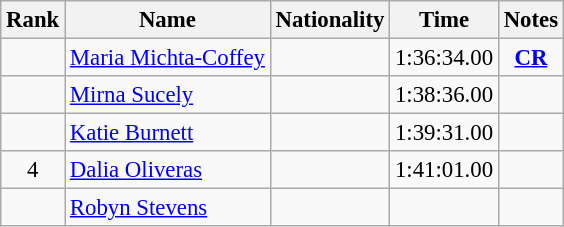<table class="wikitable sortable" style="text-align:center;font-size:95%">
<tr>
<th>Rank</th>
<th>Name</th>
<th>Nationality</th>
<th>Time</th>
<th>Notes</th>
</tr>
<tr>
<td></td>
<td align=left><a href='#'>Maria Michta-Coffey</a></td>
<td align=left></td>
<td>1:36:34.00</td>
<td><strong><a href='#'>CR</a></strong></td>
</tr>
<tr>
<td></td>
<td align=left><a href='#'>Mirna Sucely</a></td>
<td align=left></td>
<td>1:38:36.00</td>
<td></td>
</tr>
<tr>
<td></td>
<td align=left><a href='#'>Katie Burnett</a></td>
<td align=left></td>
<td>1:39:31.00</td>
<td></td>
</tr>
<tr>
<td>4</td>
<td align=left><a href='#'>Dalia Oliveras</a></td>
<td align=left></td>
<td>1:41:01.00</td>
<td></td>
</tr>
<tr>
<td></td>
<td align=left><a href='#'>Robyn Stevens</a></td>
<td align=left></td>
<td></td>
<td></td>
</tr>
</table>
